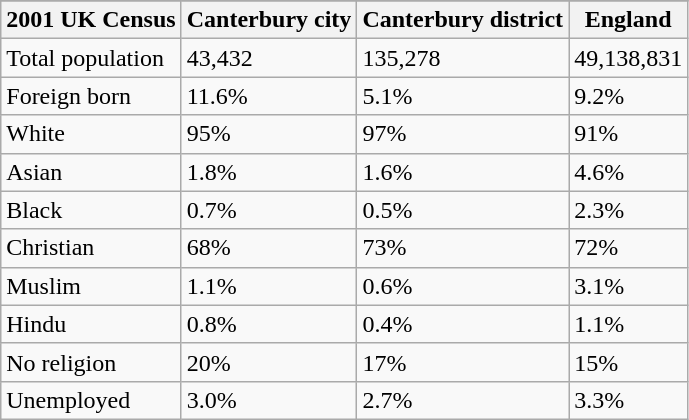<table class="wikitable">
<tr>
</tr>
<tr>
<th>2001 UK Census</th>
<th>Canterbury city</th>
<th>Canterbury district</th>
<th>England</th>
</tr>
<tr>
<td>Total population</td>
<td>43,432</td>
<td>135,278</td>
<td>49,138,831</td>
</tr>
<tr>
<td>Foreign born</td>
<td>11.6%</td>
<td>5.1%</td>
<td>9.2%</td>
</tr>
<tr>
<td>White</td>
<td>95%</td>
<td>97%</td>
<td>91%</td>
</tr>
<tr>
<td>Asian</td>
<td>1.8%</td>
<td>1.6%</td>
<td>4.6%</td>
</tr>
<tr>
<td>Black</td>
<td>0.7%</td>
<td>0.5%</td>
<td>2.3%</td>
</tr>
<tr>
<td>Christian</td>
<td>68%</td>
<td>73%</td>
<td>72%</td>
</tr>
<tr>
<td>Muslim</td>
<td>1.1%</td>
<td>0.6%</td>
<td>3.1%</td>
</tr>
<tr>
<td>Hindu</td>
<td>0.8%</td>
<td>0.4%</td>
<td>1.1%</td>
</tr>
<tr>
<td>No religion</td>
<td>20%</td>
<td>17%</td>
<td>15%</td>
</tr>
<tr>
<td>Unemployed</td>
<td>3.0%</td>
<td>2.7%</td>
<td>3.3%</td>
</tr>
</table>
